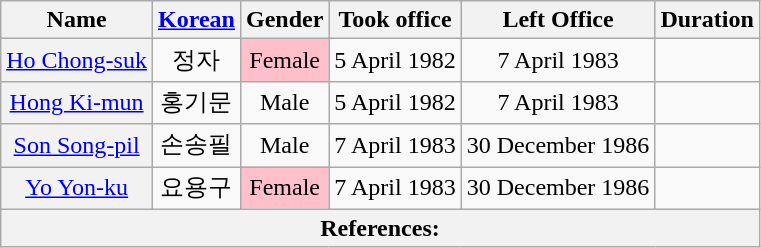<table class="wikitable sortable" style=text-align:center>
<tr>
<th>Name</th>
<th class="unsortable"><a href='#'>Korean</a></th>
<th>Gender</th>
<th>Took office</th>
<th>Left Office</th>
<th>Duration</th>
</tr>
<tr>
<th scope="row" style="font-weight:normal;"><a href='#'>Ho Chong-suk</a></th>
<td>정자</td>
<td bgcolor = Pink>Female</td>
<td>5 April 1982</td>
<td>7 April 1983</td>
<td></td>
</tr>
<tr>
<th scope="row" style="font-weight:normal;"><a href='#'>Hong Ki-mun</a></th>
<td>홍기문</td>
<td>Male</td>
<td>5 April 1982</td>
<td>7 April 1983</td>
<td></td>
</tr>
<tr>
<th scope="row" style="font-weight:normal;"><a href='#'>Son Song-pil</a></th>
<td>손송필</td>
<td>Male</td>
<td>7 April 1983</td>
<td>30 December 1986</td>
<td></td>
</tr>
<tr>
<th scope="row" style="font-weight:normal;"><a href='#'>Yo Yon-ku</a></th>
<td>요용구</td>
<td bgcolor = Pink>Female</td>
<td>7 April 1983</td>
<td>30 December 1986</td>
<td></td>
</tr>
<tr>
<th colspan="6" unsortable><strong>References:</strong><br></th>
</tr>
</table>
